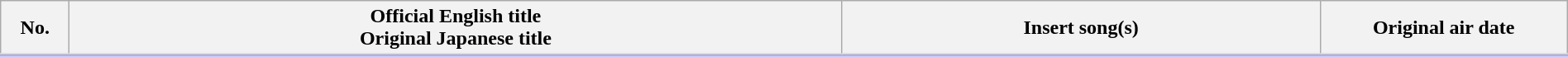<table class="wikitable" style="width:100%; margin:auto; background:#FFF;">
<tr style="border-bottom: 3px solid #CCF;">
<th style="width:3em;">No.</th>
<th>Official English title<br>Original Japanese title</th>
<th>Insert song(s)</th>
<th style="width:12em;">Original air date</th>
</tr>
<tr>
</tr>
</table>
